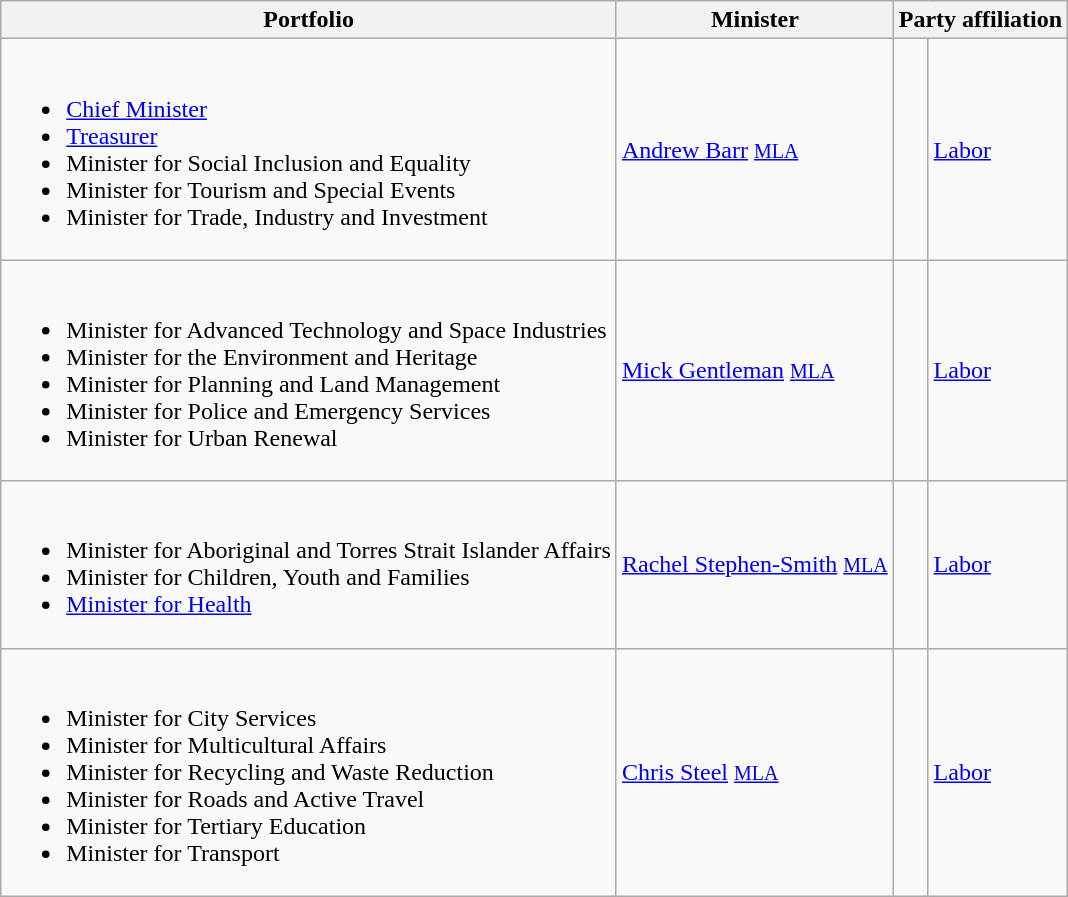<table class="wikitable">
<tr>
<th>Portfolio</th>
<th>Minister</th>
<th colspan=2>Party affiliation</th>
</tr>
<tr>
<td><br><ul><li><a href='#'>Chief Minister</a></li><li><a href='#'>Treasurer</a></li><li>Minister for Social Inclusion and Equality</li><li>Minister for Tourism and Special Events</li><li>Minister for Trade, Industry and Investment</li></ul></td>
<td><a href='#'>Andrew Barr</a> <small><a href='#'>MLA</a></small></td>
<td> </td>
<td><a href='#'>Labor</a></td>
</tr>
<tr>
<td><br><ul><li>Minister for Advanced Technology and Space Industries</li><li>Minister for the Environment and Heritage</li><li>Minister for Planning and Land Management</li><li>Minister for Police and Emergency Services</li><li>Minister for Urban Renewal</li></ul></td>
<td><a href='#'>Mick Gentleman</a> <small><a href='#'>MLA</a></small></td>
<td> </td>
<td><a href='#'>Labor</a></td>
</tr>
<tr>
<td><br><ul><li>Minister for Aboriginal and Torres Strait Islander Affairs</li><li>Minister for Children, Youth and Families</li><li><a href='#'>Minister for Health</a></li></ul></td>
<td><a href='#'>Rachel Stephen-Smith</a> <small><a href='#'>MLA</a></small></td>
<td> </td>
<td><a href='#'>Labor</a></td>
</tr>
<tr>
<td><br><ul><li>Minister for City Services</li><li>Minister for Multicultural Affairs</li><li>Minister for Recycling and Waste Reduction</li><li>Minister for Roads and Active Travel</li><li>Minister for Tertiary Education</li><li>Minister for Transport</li></ul></td>
<td><a href='#'>Chris Steel</a> <small><a href='#'>MLA</a></small></td>
<td> </td>
<td><a href='#'>Labor</a></td>
</tr>
</table>
